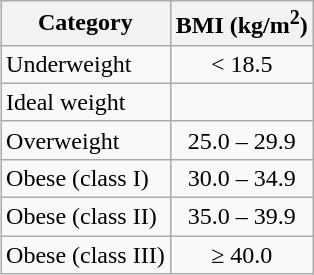<table class="wikitable" style="float: right; margin-left: 1em; text-align:center">
<tr>
<th>Category</th>
<th>BMI (kg/m<sup>2</sup>)</th>
</tr>
<tr>
<td style="text-align: left;">Underweight</td>
<td>< 18.5</td>
</tr>
<tr>
<td style="text-align: left;">Ideal weight</td>
<td></td>
</tr>
<tr>
<td style="text-align: left;">Overweight</td>
<td>25.0 – 29.9</td>
</tr>
<tr>
<td style="text-align: left;">Obese (class I)</td>
<td>30.0 – 34.9</td>
</tr>
<tr>
<td style="text-align: left;">Obese (class II)</td>
<td>35.0 – 39.9</td>
</tr>
<tr>
<td style="text-align: left;">Obese (class III)</td>
<td>≥ 40.0</td>
</tr>
</table>
